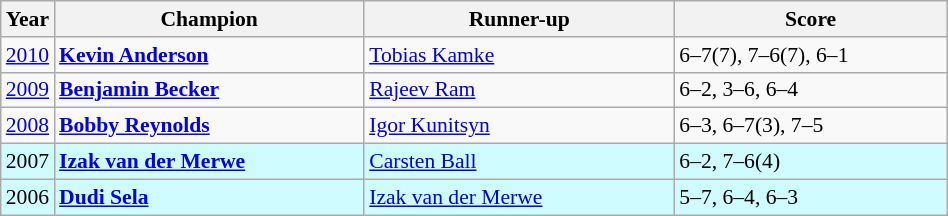<table class="wikitable" style="font-size:90%">
<tr>
<th>Year</th>
<th width="200">Champion</th>
<th width="200">Runner-up</th>
<th width="175">Score</th>
</tr>
<tr>
<td><a href='#'>2010</a></td>
<td> <strong><a href='#'>Kevin Anderson</a></strong></td>
<td> <a href='#'>Tobias Kamke</a></td>
<td>6–7(7), 7–6(7), 6–1</td>
</tr>
<tr>
<td><a href='#'>2009</a></td>
<td> <strong><a href='#'>Benjamin Becker</a></strong></td>
<td> <a href='#'>Rajeev Ram</a></td>
<td>6–2, 3–6, 6–4</td>
</tr>
<tr>
<td><a href='#'>2008</a></td>
<td> <strong><a href='#'>Bobby Reynolds</a></strong></td>
<td> <a href='#'>Igor Kunitsyn</a></td>
<td>6–3, 6–7(3), 7–5</td>
</tr>
<tr>
<td bgcolor="CFFCFF">2007</td>
<td bgcolor="CFFCFF"> <strong><a href='#'>Izak van der Merwe</a></strong></td>
<td bgcolor="CFFCFF"> <a href='#'>Carsten Ball</a></td>
<td bgcolor="CFFCFF">6–2, 7–6(4)</td>
</tr>
<tr>
<td bgcolor="CFFCFF">2006</td>
<td bgcolor="CFFCFF"> <strong><a href='#'>Dudi Sela</a></strong></td>
<td bgcolor="CFFCFF"> <a href='#'>Izak van der Merwe</a></td>
<td bgcolor="CFFCFF">5–7, 6–4, 6–3</td>
</tr>
</table>
